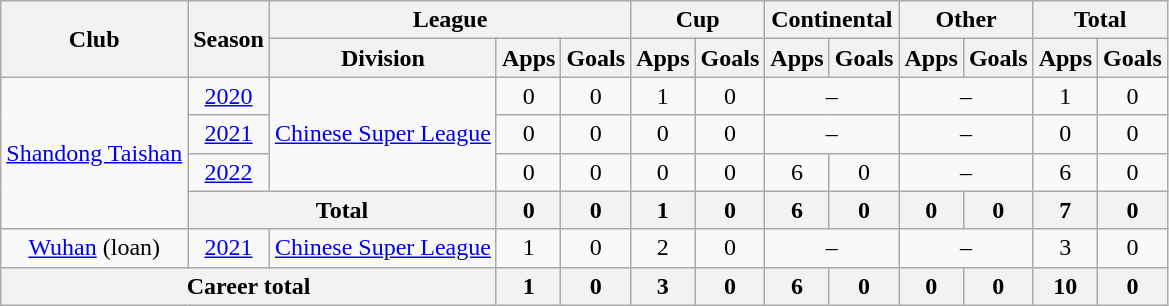<table class="wikitable" style="text-align: center">
<tr>
<th rowspan="2">Club</th>
<th rowspan="2">Season</th>
<th colspan="3">League</th>
<th colspan="2">Cup</th>
<th colspan="2">Continental</th>
<th colspan="2">Other</th>
<th colspan="2">Total</th>
</tr>
<tr>
<th>Division</th>
<th>Apps</th>
<th>Goals</th>
<th>Apps</th>
<th>Goals</th>
<th>Apps</th>
<th>Goals</th>
<th>Apps</th>
<th>Goals</th>
<th>Apps</th>
<th>Goals</th>
</tr>
<tr>
<td rowspan="4"><a href='#'>Shandong Taishan</a></td>
<td><a href='#'>2020</a></td>
<td rowspan="3"><a href='#'>Chinese Super League</a></td>
<td>0</td>
<td>0</td>
<td>1</td>
<td>0</td>
<td colspan="2">–</td>
<td colspan="2">–</td>
<td>1</td>
<td>0</td>
</tr>
<tr>
<td><a href='#'>2021</a></td>
<td>0</td>
<td>0</td>
<td>0</td>
<td>0</td>
<td colspan="2">–</td>
<td colspan="2">–</td>
<td>0</td>
<td>0</td>
</tr>
<tr>
<td><a href='#'>2022</a></td>
<td>0</td>
<td>0</td>
<td>0</td>
<td>0</td>
<td>6</td>
<td>0</td>
<td colspan="2">–</td>
<td>6</td>
<td>0</td>
</tr>
<tr>
<th colspan=2>Total</th>
<th>0</th>
<th>0</th>
<th>1</th>
<th>0</th>
<th>6</th>
<th>0</th>
<th>0</th>
<th>0</th>
<th>7</th>
<th>0</th>
</tr>
<tr>
<td><a href='#'>Wuhan</a> (loan)</td>
<td><a href='#'>2021</a></td>
<td><a href='#'>Chinese Super League</a></td>
<td>1</td>
<td>0</td>
<td>2</td>
<td>0</td>
<td colspan="2">–</td>
<td colspan="2">–</td>
<td>3</td>
<td>0</td>
</tr>
<tr>
<th colspan=3>Career total</th>
<th>1</th>
<th>0</th>
<th>3</th>
<th>0</th>
<th>6</th>
<th>0</th>
<th>0</th>
<th>0</th>
<th>10</th>
<th>0</th>
</tr>
</table>
